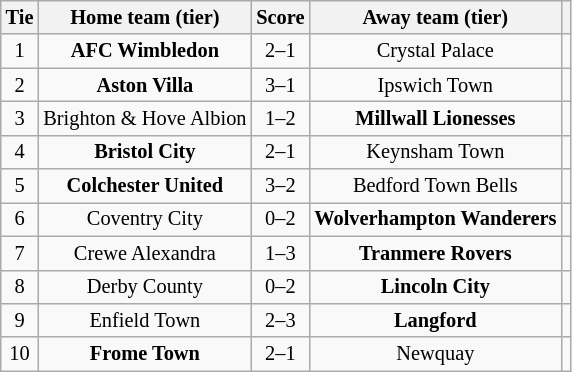<table class="wikitable" style="text-align:center; font-size:85%">
<tr>
<th>Tie</th>
<th>Home team (tier)</th>
<th>Score</th>
<th>Away team (tier)</th>
<th></th>
</tr>
<tr>
<td align="center">1</td>
<td><strong>AFC Wimbledon</strong></td>
<td align="center">2–1</td>
<td>Crystal Palace</td>
<td></td>
</tr>
<tr>
<td align="center">2</td>
<td><strong>Aston Villa</strong></td>
<td align="center">3–1</td>
<td>Ipswich Town</td>
<td></td>
</tr>
<tr>
<td align="center">3</td>
<td>Brighton & Hove Albion</td>
<td align="center">1–2</td>
<td><strong>Millwall Lionesses</strong></td>
<td></td>
</tr>
<tr>
<td align="center">4</td>
<td><strong>Bristol City</strong></td>
<td align="center">2–1</td>
<td>Keynsham Town</td>
<td></td>
</tr>
<tr>
<td align="center">5</td>
<td><strong>Colchester United</strong></td>
<td align="center">3–2 </td>
<td>Bedford Town Bells</td>
<td></td>
</tr>
<tr>
<td align="center">6</td>
<td>Coventry City</td>
<td align="center">0–2</td>
<td><strong>Wolverhampton Wanderers</strong></td>
<td></td>
</tr>
<tr>
<td align="center">7</td>
<td>Crewe Alexandra</td>
<td align="center">1–3 </td>
<td><strong>Tranmere Rovers</strong></td>
<td></td>
</tr>
<tr>
<td align="center">8</td>
<td>Derby County</td>
<td align="center">0–2</td>
<td><strong>Lincoln City</strong></td>
<td></td>
</tr>
<tr>
<td align="center">9</td>
<td>Enfield Town</td>
<td align="center">2–3</td>
<td><strong>Langford</strong></td>
<td></td>
</tr>
<tr>
<td align="center">10</td>
<td><strong>Frome Town</strong></td>
<td align="center">2–1</td>
<td>Newquay</td>
<td></td>
</tr>
</table>
